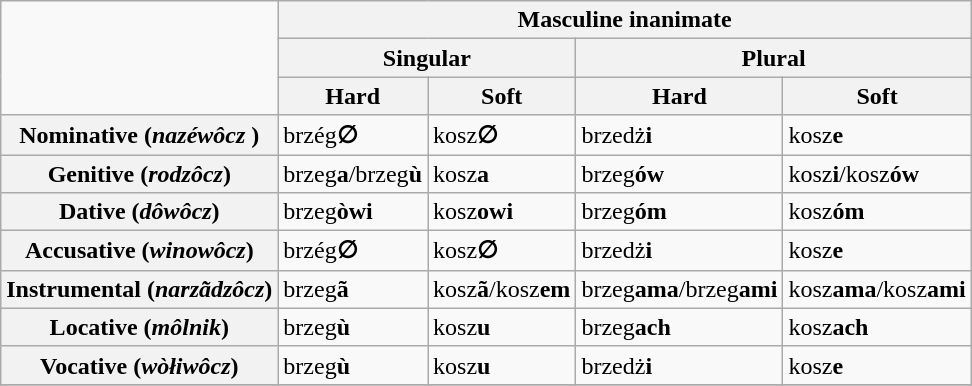<table class="wikitable">
<tr>
<td rowspan="3"></td>
<th colspan="4">Masculine inanimate</th>
</tr>
<tr>
<th colspan="2">Singular</th>
<th colspan="2">Plural</th>
</tr>
<tr>
<th>Hard</th>
<th>Soft</th>
<th>Hard</th>
<th>Soft</th>
</tr>
<tr>
<th>Nominative (<em>nazéwôcz </em>)</th>
<td>brzég<strong>∅</strong></td>
<td>kosz<strong>∅</strong></td>
<td>brzedż<strong>i</strong></td>
<td>kosz<strong>e</strong></td>
</tr>
<tr>
<th>Genitive (<em>rodzôcz</em>)</th>
<td>brzeg<strong>a</strong>/brzeg<strong>ù</strong></td>
<td>kosz<strong>a</strong></td>
<td>brzeg<strong>ów</strong></td>
<td>kosz<strong>i</strong>/kosz<strong>ów</strong></td>
</tr>
<tr>
<th>Dative (<em>dôwôcz</em>)</th>
<td>brzeg<strong>òwi</strong></td>
<td>kosz<strong>owi</strong></td>
<td>brzeg<strong>óm</strong></td>
<td>kosz<strong>óm</strong></td>
</tr>
<tr>
<th>Accusative (<em>winowôcz</em>)</th>
<td>brzég<strong>∅</strong></td>
<td>kosz<strong>∅</strong></td>
<td>brzedż<strong>i</strong></td>
<td>kosz<strong>e</strong></td>
</tr>
<tr>
<th>Instrumental (<em>narzãdzôcz</em>)</th>
<td>brzeg<strong>ã</strong></td>
<td>kosz<strong>ã</strong>/kosz<strong>em</strong></td>
<td>brzeg<strong>ama</strong>/brzeg<strong>ami</strong></td>
<td>kosz<strong>ama</strong>/kosz<strong>ami</strong></td>
</tr>
<tr>
<th>Locative (<em>môlnik</em>)</th>
<td>brzeg<strong>ù</strong></td>
<td>kosz<strong>u</strong></td>
<td>brzeg<strong>ach</strong></td>
<td>kosz<strong>ach</strong></td>
</tr>
<tr>
<th>Vocative (<em>wòłiwôcz</em>)</th>
<td>brzeg<strong>ù</strong></td>
<td>kosz<strong>u</strong></td>
<td>brzedż<strong>i</strong></td>
<td>kosz<strong>e</strong></td>
</tr>
<tr>
</tr>
</table>
